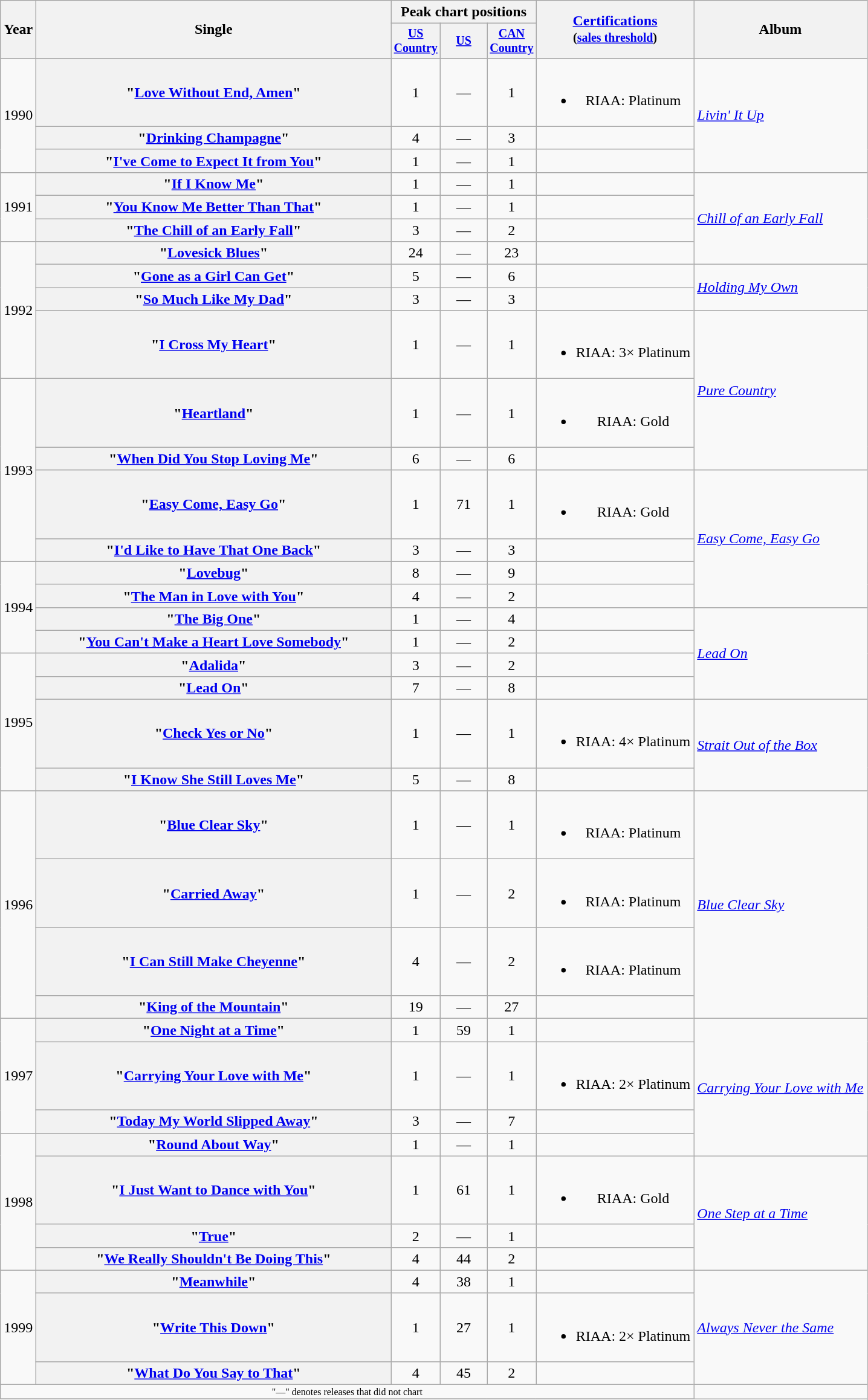<table class="wikitable plainrowheaders" style="text-align:center;">
<tr>
<th rowspan=2>Year</th>
<th rowspan=2 style=width:24em;>Single</th>
<th colspan=3>Peak chart positions</th>
<th rowspan=2><a href='#'>Certifications</a><br><small>(<a href='#'>sales threshold</a>)</small></th>
<th rowspan=2>Album</th>
</tr>
<tr style="font-size:smaller;">
<th width=45><a href='#'>US Country</a><br></th>
<th width=45><a href='#'>US</a><br></th>
<th width=45><a href='#'>CAN Country</a><br></th>
</tr>
<tr>
<td rowspan=3>1990</td>
<th scope=row>"<a href='#'>Love Without End, Amen</a>"</th>
<td>1</td>
<td>—</td>
<td>1</td>
<td><br><ul><li>RIAA: Platinum</li></ul></td>
<td rowspan=3 align=left><em><a href='#'>Livin' It Up</a></em></td>
</tr>
<tr>
<th scope=row>"<a href='#'>Drinking Champagne</a>"</th>
<td>4</td>
<td>—</td>
<td>3</td>
<td></td>
</tr>
<tr>
<th scope=row>"<a href='#'>I've Come to Expect It from You</a>"</th>
<td>1</td>
<td>—</td>
<td>1</td>
</tr>
<tr>
<td rowspan=3>1991</td>
<th scope=row>"<a href='#'>If I Know Me</a>"</th>
<td>1</td>
<td>—</td>
<td>1</td>
<td></td>
<td rowspan=4 align=left><em><a href='#'>Chill of an Early Fall</a></em></td>
</tr>
<tr>
<th scope=row>"<a href='#'>You Know Me Better Than That</a>"</th>
<td>1</td>
<td>—</td>
<td>1</td>
<td></td>
</tr>
<tr>
<th scope=row>"<a href='#'>The Chill of an Early Fall</a>"</th>
<td>3</td>
<td>—</td>
<td>2</td>
<td></td>
</tr>
<tr>
<td rowspan=4>1992</td>
<th scope=row>"<a href='#'>Lovesick Blues</a>"</th>
<td>24</td>
<td>—</td>
<td>23</td>
<td></td>
</tr>
<tr>
<th scope=row>"<a href='#'>Gone as a Girl Can Get</a>"</th>
<td>5</td>
<td>—</td>
<td>6</td>
<td></td>
<td rowspan=2 align=left><em><a href='#'>Holding My Own</a></em></td>
</tr>
<tr>
<th scope=row>"<a href='#'>So Much Like My Dad</a>"</th>
<td>3</td>
<td>—</td>
<td>3</td>
<td></td>
</tr>
<tr>
<th scope=row>"<a href='#'>I Cross My Heart</a>"</th>
<td>1</td>
<td>—</td>
<td>1</td>
<td><br><ul><li>RIAA: 3× Platinum</li></ul></td>
<td rowspan=3 align=left><em><a href='#'>Pure Country</a></em></td>
</tr>
<tr>
<td rowspan=4>1993</td>
<th scope=row>"<a href='#'>Heartland</a>"</th>
<td>1</td>
<td>—</td>
<td>1</td>
<td><br><ul><li>RIAA: Gold</li></ul></td>
</tr>
<tr>
<th scope=row>"<a href='#'>When Did You Stop Loving Me</a>"</th>
<td>6</td>
<td>—</td>
<td>6</td>
<td></td>
</tr>
<tr>
<th scope=row>"<a href='#'>Easy Come, Easy Go</a>"</th>
<td>1</td>
<td>71</td>
<td>1</td>
<td><br><ul><li>RIAA: Gold</li></ul></td>
<td rowspan=4 align=left><em><a href='#'>Easy Come, Easy Go</a></em></td>
</tr>
<tr>
<th scope=row>"<a href='#'>I'd Like to Have That One Back</a>"</th>
<td>3</td>
<td>—</td>
<td>3</td>
<td></td>
</tr>
<tr>
<td rowspan=4>1994</td>
<th scope=row>"<a href='#'>Lovebug</a>"</th>
<td>8</td>
<td>—</td>
<td>9</td>
<td></td>
</tr>
<tr>
<th scope=row>"<a href='#'>The Man in Love with You</a>"</th>
<td>4</td>
<td>—</td>
<td>2</td>
<td></td>
</tr>
<tr>
<th scope=row>"<a href='#'>The Big One</a>"</th>
<td>1</td>
<td>—</td>
<td>4</td>
<td></td>
<td rowspan=4 align=left><em><a href='#'>Lead On</a></em></td>
</tr>
<tr>
<th scope=row>"<a href='#'>You Can't Make a Heart Love Somebody</a>"</th>
<td>1</td>
<td>—</td>
<td>2</td>
<td></td>
</tr>
<tr>
<td rowspan=4>1995</td>
<th scope=row>"<a href='#'>Adalida</a>"</th>
<td>3</td>
<td>—</td>
<td>2</td>
<td></td>
</tr>
<tr>
<th scope=row>"<a href='#'>Lead On</a>"</th>
<td>7</td>
<td>—</td>
<td>8</td>
<td></td>
</tr>
<tr>
<th scope=row>"<a href='#'>Check Yes or No</a>"</th>
<td>1</td>
<td>—</td>
<td>1</td>
<td><br><ul><li>RIAA: 4× Platinum</li></ul></td>
<td rowspan=2 align=left><em><a href='#'>Strait Out of the Box</a></em></td>
</tr>
<tr>
<th scope=row>"<a href='#'>I Know She Still Loves Me</a>"</th>
<td>5</td>
<td>—</td>
<td>8</td>
<td></td>
</tr>
<tr>
<td rowspan=4>1996</td>
<th scope=row>"<a href='#'>Blue Clear Sky</a>"</th>
<td>1</td>
<td>—</td>
<td>1</td>
<td><br><ul><li>RIAA: Platinum</li></ul></td>
<td rowspan=4 align=left><em><a href='#'>Blue Clear Sky</a></em></td>
</tr>
<tr>
<th scope=row>"<a href='#'>Carried Away</a>"</th>
<td>1</td>
<td>—</td>
<td>2</td>
<td><br><ul><li>RIAA: Platinum</li></ul></td>
</tr>
<tr>
<th scope=row>"<a href='#'>I Can Still Make Cheyenne</a>"</th>
<td>4</td>
<td>—</td>
<td>2</td>
<td><br><ul><li>RIAA: Platinum</li></ul></td>
</tr>
<tr>
<th scope=row>"<a href='#'>King of the Mountain</a>"</th>
<td>19</td>
<td>—</td>
<td>27</td>
<td></td>
</tr>
<tr>
<td rowspan=3>1997</td>
<th scope=row>"<a href='#'>One Night at a Time</a>"</th>
<td>1</td>
<td>59</td>
<td>1</td>
<td></td>
<td rowspan=4 align=left><em><a href='#'>Carrying Your Love with Me</a></em></td>
</tr>
<tr>
<th scope=row>"<a href='#'>Carrying Your Love with Me</a>"</th>
<td>1</td>
<td>—</td>
<td>1</td>
<td><br><ul><li>RIAA: 2× Platinum</li></ul></td>
</tr>
<tr>
<th scope=row>"<a href='#'>Today My World Slipped Away</a>"</th>
<td>3</td>
<td>—</td>
<td>7</td>
<td></td>
</tr>
<tr>
<td rowspan=4>1998</td>
<th scope=row>"<a href='#'>Round About Way</a>"</th>
<td>1</td>
<td>—</td>
<td>1</td>
<td></td>
</tr>
<tr>
<th scope=row>"<a href='#'>I Just Want to Dance with You</a>"</th>
<td>1</td>
<td>61</td>
<td>1</td>
<td><br><ul><li>RIAA: Gold</li></ul></td>
<td rowspan=3 align=left><em><a href='#'>One Step at a Time</a></em></td>
</tr>
<tr>
<th scope=row>"<a href='#'>True</a>"</th>
<td>2</td>
<td>—</td>
<td>1</td>
<td></td>
</tr>
<tr>
<th scope=row>"<a href='#'>We Really Shouldn't Be Doing This</a>"</th>
<td>4</td>
<td>44</td>
<td>2</td>
<td></td>
</tr>
<tr>
<td rowspan=3>1999</td>
<th scope=row>"<a href='#'>Meanwhile</a>"</th>
<td>4</td>
<td>38</td>
<td>1</td>
<td></td>
<td rowspan=3 align=left><em><a href='#'>Always Never the Same</a></em></td>
</tr>
<tr>
<th scope=row>"<a href='#'>Write This Down</a>"</th>
<td>1</td>
<td>27</td>
<td>1</td>
<td><br><ul><li>RIAA: 2× Platinum</li></ul></td>
</tr>
<tr>
<th scope=row>"<a href='#'>What Do You Say to That</a>"</th>
<td>4</td>
<td>45</td>
<td>2</td>
<td></td>
</tr>
<tr>
<td colspan="6" style="font-size:8pt">"—" denotes releases that did not chart</td>
</tr>
<tr>
</tr>
</table>
